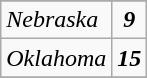<table class="wikitable sortable">
<tr>
</tr>
<tr>
<td><em>Nebraska</em></td>
<td style="text-align: center;"><strong><em>9</em></strong></td>
</tr>
<tr>
<td><em>Oklahoma</em></td>
<td style="text-align: center;"><strong><em>15</em></strong></td>
</tr>
<tr>
</tr>
</table>
